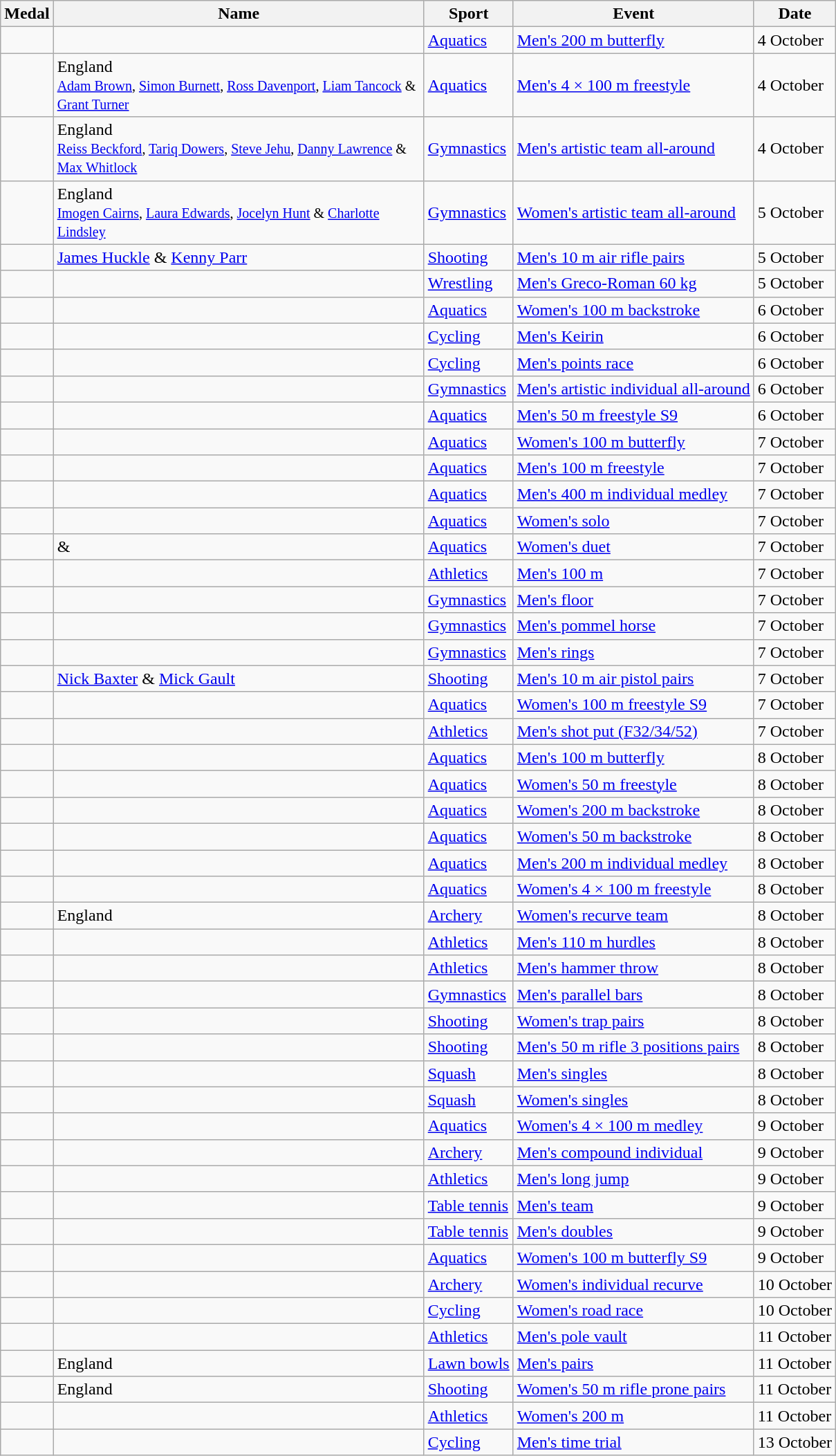<table class="wikitable sortable">
<tr>
<th>Medal</th>
<th style="width:350px;">Name</th>
<th>Sport</th>
<th>Event</th>
<th>Date</th>
</tr>
<tr>
<td></td>
<td></td>
<td><a href='#'>Aquatics</a></td>
<td><a href='#'>Men's 200 m butterfly</a></td>
<td>4 October</td>
</tr>
<tr>
<td></td>
<td>England<br><small><a href='#'>Adam Brown</a>, <a href='#'>Simon Burnett</a>, <a href='#'>Ross Davenport</a>, <a href='#'>Liam Tancock</a> & <a href='#'>Grant Turner</a></small></td>
<td><a href='#'>Aquatics</a></td>
<td><a href='#'>Men's 4 × 100 m freestyle</a></td>
<td>4 October</td>
</tr>
<tr>
<td></td>
<td>England<br><small><a href='#'>Reiss Beckford</a>, <a href='#'>Tariq Dowers</a>, <a href='#'>Steve Jehu</a>, <a href='#'>Danny Lawrence</a> & <a href='#'>Max Whitlock</a></small></td>
<td><a href='#'>Gymnastics</a></td>
<td><a href='#'>Men's artistic team all-around</a></td>
<td>4 October</td>
</tr>
<tr>
<td></td>
<td>England<br><small><a href='#'>Imogen Cairns</a>, <a href='#'>Laura Edwards</a>, <a href='#'>Jocelyn Hunt</a> & <a href='#'>Charlotte Lindsley</a></small></td>
<td><a href='#'>Gymnastics</a></td>
<td><a href='#'>Women's artistic team all-around</a></td>
<td>5 October</td>
</tr>
<tr>
<td></td>
<td><a href='#'>James Huckle</a> & <a href='#'>Kenny Parr</a></td>
<td><a href='#'>Shooting</a></td>
<td><a href='#'>Men's 10 m air rifle pairs</a></td>
<td>5 October</td>
</tr>
<tr>
<td></td>
<td></td>
<td><a href='#'>Wrestling</a></td>
<td><a href='#'>Men's Greco-Roman 60 kg</a></td>
<td>5 October</td>
</tr>
<tr>
<td></td>
<td></td>
<td><a href='#'>Aquatics</a></td>
<td><a href='#'>Women's 100 m backstroke</a></td>
<td>6 October</td>
</tr>
<tr>
<td></td>
<td></td>
<td><a href='#'>Cycling</a></td>
<td><a href='#'>Men's Keirin</a></td>
<td>6 October</td>
</tr>
<tr>
<td></td>
<td></td>
<td><a href='#'>Cycling</a></td>
<td><a href='#'>Men's points race</a></td>
<td>6 October</td>
</tr>
<tr>
<td></td>
<td></td>
<td><a href='#'>Gymnastics</a></td>
<td><a href='#'>Men's artistic individual all-around</a></td>
<td>6 October</td>
</tr>
<tr>
<td></td>
<td></td>
<td><a href='#'>Aquatics</a></td>
<td><a href='#'>Men's 50 m freestyle S9</a></td>
<td>6 October</td>
</tr>
<tr>
<td></td>
<td></td>
<td><a href='#'>Aquatics</a></td>
<td><a href='#'>Women's 100 m butterfly</a></td>
<td>7 October</td>
</tr>
<tr>
<td></td>
<td></td>
<td><a href='#'>Aquatics</a></td>
<td><a href='#'>Men's 100 m freestyle</a></td>
<td>7 October</td>
</tr>
<tr>
<td></td>
<td></td>
<td><a href='#'>Aquatics</a></td>
<td><a href='#'>Men's 400 m individual medley</a></td>
<td>7 October</td>
</tr>
<tr>
<td></td>
<td></td>
<td><a href='#'>Aquatics</a></td>
<td><a href='#'>Women's solo</a></td>
<td>7 October</td>
</tr>
<tr>
<td></td>
<td> & </td>
<td><a href='#'>Aquatics</a></td>
<td><a href='#'>Women's duet</a></td>
<td>7 October</td>
</tr>
<tr>
<td></td>
<td></td>
<td><a href='#'>Athletics</a></td>
<td><a href='#'>Men's 100 m</a></td>
<td>7 October</td>
</tr>
<tr>
<td></td>
<td></td>
<td><a href='#'>Gymnastics</a></td>
<td><a href='#'>Men's floor</a></td>
<td>7 October</td>
</tr>
<tr>
<td></td>
<td></td>
<td><a href='#'>Gymnastics</a></td>
<td><a href='#'>Men's pommel horse</a></td>
<td>7 October</td>
</tr>
<tr>
<td></td>
<td></td>
<td><a href='#'>Gymnastics</a></td>
<td><a href='#'>Men's rings</a></td>
<td>7 October</td>
</tr>
<tr>
<td></td>
<td><a href='#'>Nick Baxter</a> & <a href='#'>Mick Gault</a></td>
<td><a href='#'>Shooting</a></td>
<td><a href='#'>Men's 10 m air pistol pairs</a></td>
<td>7 October</td>
</tr>
<tr>
<td></td>
<td></td>
<td><a href='#'>Aquatics</a></td>
<td><a href='#'>Women's 100 m freestyle S9</a></td>
<td>7 October</td>
</tr>
<tr>
<td></td>
<td></td>
<td><a href='#'>Athletics</a></td>
<td><a href='#'>Men's shot put (F32/34/52)</a></td>
<td>7 October</td>
</tr>
<tr>
<td></td>
<td></td>
<td><a href='#'>Aquatics</a></td>
<td><a href='#'>Men's 100 m butterfly</a></td>
<td>8 October</td>
</tr>
<tr>
<td></td>
<td></td>
<td><a href='#'>Aquatics</a></td>
<td><a href='#'>Women's 50 m freestyle</a></td>
<td>8 October</td>
</tr>
<tr>
<td></td>
<td></td>
<td><a href='#'>Aquatics</a></td>
<td><a href='#'>Women's 200 m backstroke</a></td>
<td>8 October</td>
</tr>
<tr>
<td></td>
<td></td>
<td><a href='#'>Aquatics</a></td>
<td><a href='#'>Women's 50 m backstroke</a></td>
<td>8 October</td>
</tr>
<tr>
<td></td>
<td></td>
<td><a href='#'>Aquatics</a></td>
<td><a href='#'>Men's 200 m individual medley</a></td>
<td>8 October</td>
</tr>
<tr>
<td></td>
<td></td>
<td><a href='#'>Aquatics</a></td>
<td><a href='#'>Women's 4 × 100 m freestyle</a></td>
<td>8 October</td>
</tr>
<tr>
<td></td>
<td>England<br></td>
<td><a href='#'>Archery</a></td>
<td><a href='#'>Women's recurve team</a></td>
<td>8 October</td>
</tr>
<tr>
<td></td>
<td></td>
<td><a href='#'>Athletics</a></td>
<td><a href='#'>Men's 110 m hurdles</a></td>
<td>8 October</td>
</tr>
<tr>
<td></td>
<td></td>
<td><a href='#'>Athletics</a></td>
<td><a href='#'>Men's hammer throw</a></td>
<td>8 October</td>
</tr>
<tr>
<td></td>
<td></td>
<td><a href='#'>Gymnastics</a></td>
<td><a href='#'>Men's parallel bars</a></td>
<td>8 October</td>
</tr>
<tr>
<td></td>
<td></td>
<td><a href='#'>Shooting</a></td>
<td><a href='#'>Women's trap pairs</a></td>
<td>8 October</td>
</tr>
<tr>
<td></td>
<td></td>
<td><a href='#'>Shooting</a></td>
<td><a href='#'>Men's 50 m rifle 3 positions pairs</a></td>
<td>8 October</td>
</tr>
<tr>
<td></td>
<td></td>
<td><a href='#'>Squash</a></td>
<td><a href='#'>Men's singles</a></td>
<td>8 October</td>
</tr>
<tr>
<td></td>
<td></td>
<td><a href='#'>Squash</a></td>
<td><a href='#'>Women's singles</a></td>
<td>8 October</td>
</tr>
<tr>
<td></td>
<td></td>
<td><a href='#'>Aquatics</a></td>
<td><a href='#'>Women's 4 × 100 m medley</a></td>
<td>9 October</td>
</tr>
<tr>
<td></td>
<td></td>
<td><a href='#'>Archery</a></td>
<td><a href='#'>Men's compound individual</a></td>
<td>9 October</td>
</tr>
<tr>
<td></td>
<td></td>
<td><a href='#'>Athletics</a></td>
<td><a href='#'>Men's long jump</a></td>
<td>9 October</td>
</tr>
<tr>
<td></td>
<td></td>
<td><a href='#'>Table tennis</a></td>
<td><a href='#'>Men's team</a></td>
<td>9 October</td>
</tr>
<tr>
<td></td>
<td></td>
<td><a href='#'>Table tennis</a></td>
<td><a href='#'>Men's doubles</a></td>
<td>9 October</td>
</tr>
<tr>
<td></td>
<td></td>
<td><a href='#'>Aquatics</a></td>
<td><a href='#'>Women's 100 m butterfly S9</a></td>
<td>9 October</td>
</tr>
<tr>
<td></td>
<td></td>
<td><a href='#'>Archery</a></td>
<td><a href='#'>Women's individual recurve</a></td>
<td>10 October</td>
</tr>
<tr>
<td></td>
<td></td>
<td><a href='#'>Cycling</a></td>
<td><a href='#'>Women's road race</a></td>
<td>10 October</td>
</tr>
<tr>
<td></td>
<td></td>
<td><a href='#'>Athletics</a></td>
<td><a href='#'>Men's pole vault</a></td>
<td>11 October</td>
</tr>
<tr>
<td></td>
<td>England</td>
<td><a href='#'>Lawn bowls</a></td>
<td><a href='#'>Men's pairs</a></td>
<td>11 October</td>
</tr>
<tr>
<td></td>
<td>England</td>
<td><a href='#'>Shooting</a></td>
<td><a href='#'>Women's 50 m rifle prone pairs</a></td>
<td>11 October</td>
</tr>
<tr>
<td></td>
<td></td>
<td><a href='#'>Athletics</a></td>
<td><a href='#'>Women's 200 m</a></td>
<td>11 October</td>
</tr>
<tr>
<td></td>
<td></td>
<td><a href='#'>Cycling</a></td>
<td><a href='#'>Men's time trial</a></td>
<td>13 October</td>
</tr>
</table>
